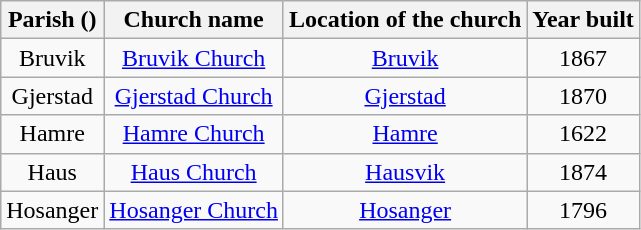<table class="wikitable" style="text-align:center">
<tr>
<th>Parish ()</th>
<th>Church name</th>
<th>Location of the church</th>
<th>Year built</th>
</tr>
<tr>
<td>Bruvik</td>
<td><a href='#'>Bruvik Church</a></td>
<td><a href='#'>Bruvik</a></td>
<td>1867</td>
</tr>
<tr>
<td>Gjerstad</td>
<td><a href='#'>Gjerstad Church</a></td>
<td><a href='#'>Gjerstad</a></td>
<td>1870</td>
</tr>
<tr>
<td>Hamre</td>
<td><a href='#'>Hamre Church</a></td>
<td><a href='#'>Hamre</a></td>
<td>1622</td>
</tr>
<tr>
<td>Haus</td>
<td><a href='#'>Haus Church</a></td>
<td><a href='#'>Hausvik</a></td>
<td>1874</td>
</tr>
<tr>
<td>Hosanger</td>
<td><a href='#'>Hosanger Church</a></td>
<td><a href='#'>Hosanger</a></td>
<td>1796</td>
</tr>
</table>
